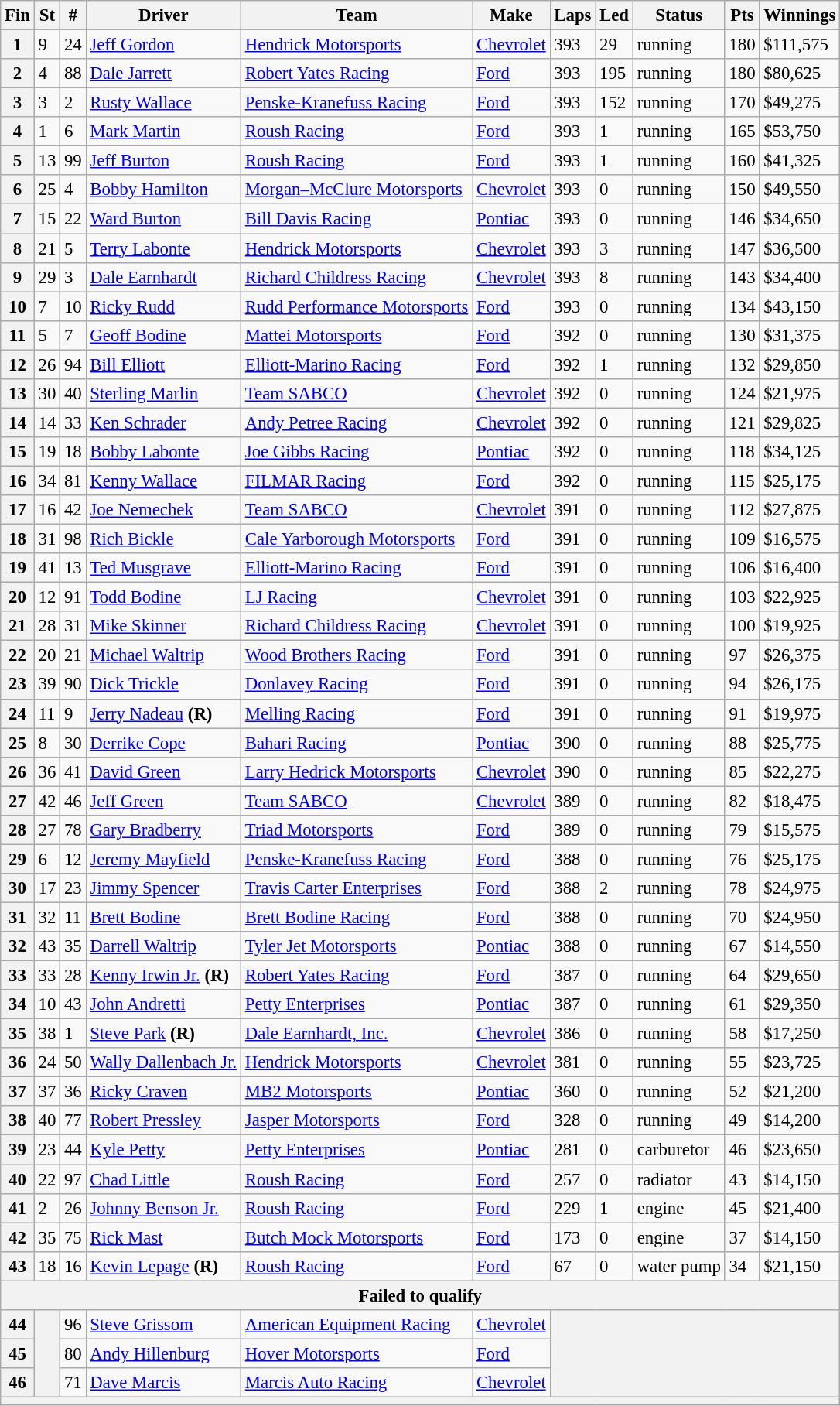<table class="wikitable" style="font-size:95%">
<tr>
<th>Fin</th>
<th>St</th>
<th>#</th>
<th>Driver</th>
<th>Team</th>
<th>Make</th>
<th>Laps</th>
<th>Led</th>
<th>Status</th>
<th>Pts</th>
<th>Winnings</th>
</tr>
<tr>
<th>1</th>
<td>9</td>
<td>24</td>
<td><a href='#'>Jeff Gordon</a></td>
<td><a href='#'>Hendrick Motorsports</a></td>
<td><a href='#'>Chevrolet</a></td>
<td>393</td>
<td>29</td>
<td>running</td>
<td>180</td>
<td>$111,575</td>
</tr>
<tr>
<th>2</th>
<td>4</td>
<td>88</td>
<td><a href='#'>Dale Jarrett</a></td>
<td><a href='#'>Robert Yates Racing</a></td>
<td><a href='#'>Ford</a></td>
<td>393</td>
<td>195</td>
<td>running</td>
<td>180</td>
<td>$80,625</td>
</tr>
<tr>
<th>3</th>
<td>3</td>
<td>2</td>
<td><a href='#'>Rusty Wallace</a></td>
<td><a href='#'>Penske-Kranefuss Racing</a></td>
<td><a href='#'>Ford</a></td>
<td>393</td>
<td>152</td>
<td>running</td>
<td>170</td>
<td>$49,275</td>
</tr>
<tr>
<th>4</th>
<td>1</td>
<td>6</td>
<td><a href='#'>Mark Martin</a></td>
<td><a href='#'>Roush Racing</a></td>
<td><a href='#'>Ford</a></td>
<td>393</td>
<td>1</td>
<td>running</td>
<td>165</td>
<td>$53,750</td>
</tr>
<tr>
<th>5</th>
<td>13</td>
<td>99</td>
<td><a href='#'>Jeff Burton</a></td>
<td><a href='#'>Roush Racing</a></td>
<td><a href='#'>Ford</a></td>
<td>393</td>
<td>1</td>
<td>running</td>
<td>160</td>
<td>$41,325</td>
</tr>
<tr>
<th>6</th>
<td>25</td>
<td>4</td>
<td><a href='#'>Bobby Hamilton</a></td>
<td><a href='#'>Morgan–McClure Motorsports</a></td>
<td><a href='#'>Chevrolet</a></td>
<td>393</td>
<td>0</td>
<td>running</td>
<td>150</td>
<td>$49,550</td>
</tr>
<tr>
<th>7</th>
<td>15</td>
<td>22</td>
<td><a href='#'>Ward Burton</a></td>
<td><a href='#'>Bill Davis Racing</a></td>
<td><a href='#'>Pontiac</a></td>
<td>393</td>
<td>0</td>
<td>running</td>
<td>146</td>
<td>$34,650</td>
</tr>
<tr>
<th>8</th>
<td>21</td>
<td>5</td>
<td><a href='#'>Terry Labonte</a></td>
<td><a href='#'>Hendrick Motorsports</a></td>
<td><a href='#'>Chevrolet</a></td>
<td>393</td>
<td>3</td>
<td>running</td>
<td>147</td>
<td>$36,500</td>
</tr>
<tr>
<th>9</th>
<td>29</td>
<td>3</td>
<td><a href='#'>Dale Earnhardt</a></td>
<td><a href='#'>Richard Childress Racing</a></td>
<td><a href='#'>Chevrolet</a></td>
<td>393</td>
<td>8</td>
<td>running</td>
<td>143</td>
<td>$34,400</td>
</tr>
<tr>
<th>10</th>
<td>7</td>
<td>10</td>
<td><a href='#'>Ricky Rudd</a></td>
<td><a href='#'>Rudd Performance Motorsports</a></td>
<td><a href='#'>Ford</a></td>
<td>393</td>
<td>0</td>
<td>running</td>
<td>134</td>
<td>$43,150</td>
</tr>
<tr>
<th>11</th>
<td>5</td>
<td>7</td>
<td><a href='#'>Geoff Bodine</a></td>
<td><a href='#'>Mattei Motorsports</a></td>
<td><a href='#'>Ford</a></td>
<td>392</td>
<td>0</td>
<td>running</td>
<td>130</td>
<td>$31,375</td>
</tr>
<tr>
<th>12</th>
<td>26</td>
<td>94</td>
<td><a href='#'>Bill Elliott</a></td>
<td><a href='#'>Elliott-Marino Racing</a></td>
<td><a href='#'>Ford</a></td>
<td>392</td>
<td>1</td>
<td>running</td>
<td>132</td>
<td>$29,850</td>
</tr>
<tr>
<th>13</th>
<td>30</td>
<td>40</td>
<td><a href='#'>Sterling Marlin</a></td>
<td><a href='#'>Team SABCO</a></td>
<td><a href='#'>Chevrolet</a></td>
<td>392</td>
<td>0</td>
<td>running</td>
<td>124</td>
<td>$21,975</td>
</tr>
<tr>
<th>14</th>
<td>14</td>
<td>33</td>
<td><a href='#'>Ken Schrader</a></td>
<td><a href='#'>Andy Petree Racing</a></td>
<td><a href='#'>Chevrolet</a></td>
<td>392</td>
<td>0</td>
<td>running</td>
<td>121</td>
<td>$29,825</td>
</tr>
<tr>
<th>15</th>
<td>19</td>
<td>18</td>
<td><a href='#'>Bobby Labonte</a></td>
<td><a href='#'>Joe Gibbs Racing</a></td>
<td><a href='#'>Pontiac</a></td>
<td>392</td>
<td>0</td>
<td>running</td>
<td>118</td>
<td>$34,125</td>
</tr>
<tr>
<th>16</th>
<td>34</td>
<td>81</td>
<td><a href='#'>Kenny Wallace</a></td>
<td><a href='#'>FILMAR Racing</a></td>
<td><a href='#'>Ford</a></td>
<td>392</td>
<td>0</td>
<td>running</td>
<td>115</td>
<td>$25,175</td>
</tr>
<tr>
<th>17</th>
<td>16</td>
<td>42</td>
<td><a href='#'>Joe Nemechek</a></td>
<td><a href='#'>Team SABCO</a></td>
<td><a href='#'>Chevrolet</a></td>
<td>391</td>
<td>0</td>
<td>running</td>
<td>112</td>
<td>$27,875</td>
</tr>
<tr>
<th>18</th>
<td>31</td>
<td>98</td>
<td><a href='#'>Rich Bickle</a></td>
<td><a href='#'>Cale Yarborough Motorsports</a></td>
<td><a href='#'>Ford</a></td>
<td>391</td>
<td>0</td>
<td>running</td>
<td>109</td>
<td>$16,575</td>
</tr>
<tr>
<th>19</th>
<td>41</td>
<td>13</td>
<td><a href='#'>Ted Musgrave</a></td>
<td><a href='#'>Elliott-Marino Racing</a></td>
<td><a href='#'>Ford</a></td>
<td>391</td>
<td>0</td>
<td>running</td>
<td>106</td>
<td>$16,400</td>
</tr>
<tr>
<th>20</th>
<td>12</td>
<td>91</td>
<td><a href='#'>Todd Bodine</a></td>
<td><a href='#'>LJ Racing</a></td>
<td><a href='#'>Chevrolet</a></td>
<td>391</td>
<td>0</td>
<td>running</td>
<td>103</td>
<td>$22,925</td>
</tr>
<tr>
<th>21</th>
<td>28</td>
<td>31</td>
<td><a href='#'>Mike Skinner</a></td>
<td><a href='#'>Richard Childress Racing</a></td>
<td><a href='#'>Chevrolet</a></td>
<td>391</td>
<td>0</td>
<td>running</td>
<td>100</td>
<td>$19,925</td>
</tr>
<tr>
<th>22</th>
<td>20</td>
<td>21</td>
<td><a href='#'>Michael Waltrip</a></td>
<td><a href='#'>Wood Brothers Racing</a></td>
<td><a href='#'>Ford</a></td>
<td>391</td>
<td>0</td>
<td>running</td>
<td>97</td>
<td>$26,375</td>
</tr>
<tr>
<th>23</th>
<td>39</td>
<td>90</td>
<td><a href='#'>Dick Trickle</a></td>
<td><a href='#'>Donlavey Racing</a></td>
<td><a href='#'>Ford</a></td>
<td>391</td>
<td>0</td>
<td>running</td>
<td>94</td>
<td>$26,175</td>
</tr>
<tr>
<th>24</th>
<td>11</td>
<td>9</td>
<td><a href='#'>Jerry Nadeau</a> <strong>(R)</strong></td>
<td><a href='#'>Melling Racing</a></td>
<td><a href='#'>Ford</a></td>
<td>391</td>
<td>0</td>
<td>running</td>
<td>91</td>
<td>$19,975</td>
</tr>
<tr>
<th>25</th>
<td>8</td>
<td>30</td>
<td><a href='#'>Derrike Cope</a></td>
<td><a href='#'>Bahari Racing</a></td>
<td><a href='#'>Pontiac</a></td>
<td>390</td>
<td>0</td>
<td>running</td>
<td>88</td>
<td>$25,775</td>
</tr>
<tr>
<th>26</th>
<td>36</td>
<td>41</td>
<td><a href='#'>David Green</a></td>
<td><a href='#'>Larry Hedrick Motorsports</a></td>
<td><a href='#'>Chevrolet</a></td>
<td>390</td>
<td>0</td>
<td>running</td>
<td>85</td>
<td>$22,275</td>
</tr>
<tr>
<th>27</th>
<td>42</td>
<td>46</td>
<td><a href='#'>Jeff Green</a></td>
<td><a href='#'>Team SABCO</a></td>
<td><a href='#'>Chevrolet</a></td>
<td>389</td>
<td>0</td>
<td>running</td>
<td>82</td>
<td>$18,475</td>
</tr>
<tr>
<th>28</th>
<td>27</td>
<td>78</td>
<td><a href='#'>Gary Bradberry</a></td>
<td><a href='#'>Triad Motorsports</a></td>
<td><a href='#'>Ford</a></td>
<td>389</td>
<td>0</td>
<td>running</td>
<td>79</td>
<td>$15,575</td>
</tr>
<tr>
<th>29</th>
<td>6</td>
<td>12</td>
<td><a href='#'>Jeremy Mayfield</a></td>
<td><a href='#'>Penske-Kranefuss Racing</a></td>
<td><a href='#'>Ford</a></td>
<td>388</td>
<td>0</td>
<td>running</td>
<td>76</td>
<td>$25,175</td>
</tr>
<tr>
<th>30</th>
<td>17</td>
<td>23</td>
<td><a href='#'>Jimmy Spencer</a></td>
<td><a href='#'>Travis Carter Enterprises</a></td>
<td><a href='#'>Ford</a></td>
<td>388</td>
<td>2</td>
<td>running</td>
<td>78</td>
<td>$24,975</td>
</tr>
<tr>
<th>31</th>
<td>32</td>
<td>11</td>
<td><a href='#'>Brett Bodine</a></td>
<td><a href='#'>Brett Bodine Racing</a></td>
<td><a href='#'>Ford</a></td>
<td>388</td>
<td>0</td>
<td>running</td>
<td>70</td>
<td>$24,950</td>
</tr>
<tr>
<th>32</th>
<td>43</td>
<td>35</td>
<td><a href='#'>Darrell Waltrip</a></td>
<td><a href='#'>Tyler Jet Motorsports</a></td>
<td><a href='#'>Pontiac</a></td>
<td>388</td>
<td>0</td>
<td>running</td>
<td>67</td>
<td>$14,550</td>
</tr>
<tr>
<th>33</th>
<td>33</td>
<td>28</td>
<td><a href='#'>Kenny Irwin Jr.</a> <strong>(R)</strong></td>
<td><a href='#'>Robert Yates Racing</a></td>
<td><a href='#'>Ford</a></td>
<td>387</td>
<td>0</td>
<td>running</td>
<td>64</td>
<td>$29,650</td>
</tr>
<tr>
<th>34</th>
<td>10</td>
<td>43</td>
<td><a href='#'>John Andretti</a></td>
<td><a href='#'>Petty Enterprises</a></td>
<td><a href='#'>Pontiac</a></td>
<td>387</td>
<td>0</td>
<td>running</td>
<td>61</td>
<td>$29,350</td>
</tr>
<tr>
<th>35</th>
<td>38</td>
<td>1</td>
<td><a href='#'>Steve Park</a> <strong>(R)</strong></td>
<td><a href='#'>Dale Earnhardt, Inc.</a></td>
<td><a href='#'>Chevrolet</a></td>
<td>386</td>
<td>0</td>
<td>running</td>
<td>58</td>
<td>$17,250</td>
</tr>
<tr>
<th>36</th>
<td>24</td>
<td>50</td>
<td><a href='#'>Wally Dallenbach Jr.</a></td>
<td><a href='#'>Hendrick Motorsports</a></td>
<td><a href='#'>Chevrolet</a></td>
<td>381</td>
<td>0</td>
<td>running</td>
<td>55</td>
<td>$23,725</td>
</tr>
<tr>
<th>37</th>
<td>37</td>
<td>36</td>
<td><a href='#'>Ricky Craven</a></td>
<td><a href='#'>MB2 Motorsports</a></td>
<td><a href='#'>Pontiac</a></td>
<td>360</td>
<td>0</td>
<td>running</td>
<td>52</td>
<td>$21,200</td>
</tr>
<tr>
<th>38</th>
<td>40</td>
<td>77</td>
<td><a href='#'>Robert Pressley</a></td>
<td><a href='#'>Jasper Motorsports</a></td>
<td><a href='#'>Ford</a></td>
<td>328</td>
<td>0</td>
<td>running</td>
<td>49</td>
<td>$14,200</td>
</tr>
<tr>
<th>39</th>
<td>23</td>
<td>44</td>
<td><a href='#'>Kyle Petty</a></td>
<td><a href='#'>Petty Enterprises</a></td>
<td><a href='#'>Pontiac</a></td>
<td>281</td>
<td>0</td>
<td>carburetor</td>
<td>46</td>
<td>$23,650</td>
</tr>
<tr>
<th>40</th>
<td>22</td>
<td>97</td>
<td><a href='#'>Chad Little</a></td>
<td><a href='#'>Roush Racing</a></td>
<td><a href='#'>Ford</a></td>
<td>257</td>
<td>0</td>
<td>radiator</td>
<td>43</td>
<td>$14,150</td>
</tr>
<tr>
<th>41</th>
<td>2</td>
<td>26</td>
<td><a href='#'>Johnny Benson Jr.</a></td>
<td><a href='#'>Roush Racing</a></td>
<td><a href='#'>Ford</a></td>
<td>229</td>
<td>1</td>
<td>engine</td>
<td>45</td>
<td>$21,400</td>
</tr>
<tr>
<th>42</th>
<td>35</td>
<td>75</td>
<td><a href='#'>Rick Mast</a></td>
<td><a href='#'>Butch Mock Motorsports</a></td>
<td><a href='#'>Ford</a></td>
<td>173</td>
<td>0</td>
<td>engine</td>
<td>37</td>
<td>$14,150</td>
</tr>
<tr>
<th>43</th>
<td>18</td>
<td>16</td>
<td><a href='#'>Kevin Lepage</a> <strong>(R)</strong></td>
<td><a href='#'>Roush Racing</a></td>
<td><a href='#'>Ford</a></td>
<td>67</td>
<td>0</td>
<td>water pump</td>
<td>34</td>
<td>$21,150</td>
</tr>
<tr>
<th colspan="11">Failed to qualify</th>
</tr>
<tr>
<th>44</th>
<th rowspan="3"></th>
<td>96</td>
<td><a href='#'>Steve Grissom</a></td>
<td><a href='#'>American Equipment Racing</a></td>
<td><a href='#'>Chevrolet</a></td>
<th colspan="5" rowspan="3"></th>
</tr>
<tr>
<th>45</th>
<td>80</td>
<td><a href='#'>Andy Hillenburg</a></td>
<td><a href='#'>Hover Motorsports</a></td>
<td><a href='#'>Ford</a></td>
</tr>
<tr>
<th>46</th>
<td>71</td>
<td><a href='#'>Dave Marcis</a></td>
<td><a href='#'>Marcis Auto Racing</a></td>
<td><a href='#'>Chevrolet</a></td>
</tr>
<tr>
<th colspan="11"></th>
</tr>
</table>
